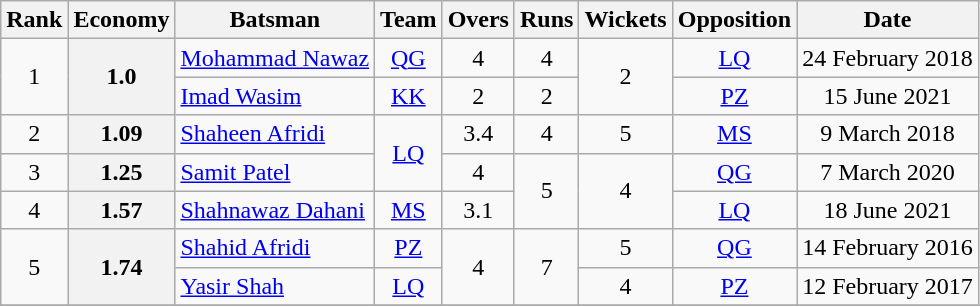<table class="wikitable" style="text-align:center;">
<tr>
<th>Rank</th>
<th>Economy</th>
<th>Batsman</th>
<th>Team</th>
<th>Overs</th>
<th>Runs</th>
<th>Wickets</th>
<th>Opposition</th>
<th>Date</th>
</tr>
<tr>
<td rowspan=2>1</td>
<th rowspan=2>1.0</th>
<td style="text-align:left"><a href='#'>Mohammad Nawaz</a></td>
<td><a href='#'>QG</a></td>
<td>4</td>
<td>4</td>
<td rowspan=2>2</td>
<td><a href='#'>LQ</a></td>
<td>24 February 2018</td>
</tr>
<tr>
<td style="text-align:left"><a href='#'>Imad Wasim</a></td>
<td><a href='#'>KK</a></td>
<td>2</td>
<td>2</td>
<td><a href='#'>PZ</a></td>
<td>15 June 2021</td>
</tr>
<tr>
<td>2</td>
<th>1.09</th>
<td style="text-align:left"><a href='#'>Shaheen Afridi</a></td>
<td rowspan=2><a href='#'>LQ</a></td>
<td>3.4</td>
<td>4</td>
<td>5</td>
<td><a href='#'>MS</a></td>
<td>9 March 2018</td>
</tr>
<tr>
<td>3</td>
<th>1.25</th>
<td style="text-align:left"><a href='#'>Samit Patel</a></td>
<td>4</td>
<td rowspan=2>5</td>
<td rowspan=2>4</td>
<td><a href='#'>QG</a></td>
<td>7 March 2020</td>
</tr>
<tr>
<td>4</td>
<th>1.57</th>
<td style="text-align:left"><a href='#'>Shahnawaz Dahani</a></td>
<td><a href='#'>MS</a></td>
<td>3.1</td>
<td><a href='#'>LQ</a></td>
<td>18 June 2021</td>
</tr>
<tr>
<td rowspan=2>5</td>
<th rowspan=2>1.74</th>
<td style="text-align:left"><a href='#'>Shahid Afridi</a></td>
<td><a href='#'>PZ</a></td>
<td rowspan=2>4</td>
<td rowspan=2>7</td>
<td>5</td>
<td><a href='#'>QG</a></td>
<td>14 February 2016</td>
</tr>
<tr>
<td style="text-align:left"><a href='#'>Yasir Shah</a></td>
<td><a href='#'>LQ</a></td>
<td>4</td>
<td><a href='#'>PZ</a></td>
<td>12 February 2017</td>
</tr>
<tr>
</tr>
</table>
